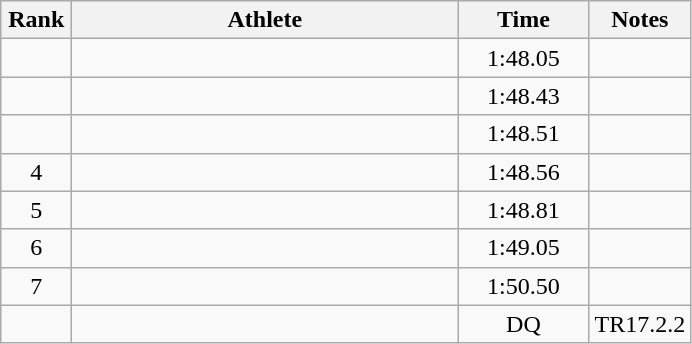<table class="wikitable" style="text-align:center">
<tr>
<th width=40>Rank</th>
<th width=250>Athlete</th>
<th width=80>Time</th>
<th width=50>Notes</th>
</tr>
<tr>
<td></td>
<td align=left></td>
<td>1:48.05</td>
<td></td>
</tr>
<tr>
<td></td>
<td align=left></td>
<td>1:48.43</td>
<td></td>
</tr>
<tr>
<td></td>
<td align=left></td>
<td>1:48.51</td>
<td></td>
</tr>
<tr>
<td>4</td>
<td align=left></td>
<td>1:48.56</td>
<td></td>
</tr>
<tr>
<td>5</td>
<td align=left></td>
<td>1:48.81</td>
<td></td>
</tr>
<tr>
<td>6</td>
<td align=left></td>
<td>1:49.05</td>
<td></td>
</tr>
<tr>
<td>7</td>
<td align=left></td>
<td>1:50.50</td>
<td></td>
</tr>
<tr>
<td></td>
<td align=left></td>
<td>DQ</td>
<td>TR17.2.2</td>
</tr>
</table>
